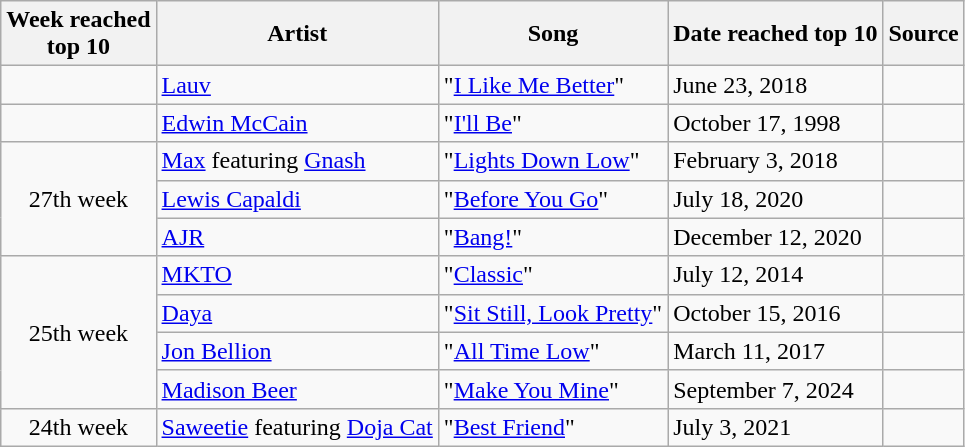<table class="wikitable">
<tr>
<th>Week reached <br> top 10</th>
<th>Artist</th>
<th>Song</th>
<th>Date reached top 10</th>
<th>Source</th>
</tr>
<tr>
<td></td>
<td><a href='#'>Lauv</a></td>
<td>"<a href='#'>I Like Me Better</a>"</td>
<td>June 23, 2018</td>
<td></td>
</tr>
<tr>
<td></td>
<td><a href='#'>Edwin McCain</a></td>
<td>"<a href='#'>I'll Be</a>"</td>
<td>October 17, 1998</td>
<td></td>
</tr>
<tr>
<td rowspan=3 style="text-align:center;">27th week</td>
<td><a href='#'>Max</a> featuring <a href='#'>Gnash</a></td>
<td>"<a href='#'>Lights Down Low</a>"</td>
<td>February 3, 2018</td>
<td></td>
</tr>
<tr>
<td><a href='#'>Lewis Capaldi</a></td>
<td>"<a href='#'>Before You Go</a>"</td>
<td>July 18, 2020</td>
<td></td>
</tr>
<tr>
<td><a href='#'>AJR</a></td>
<td>"<a href='#'>Bang!</a>"</td>
<td>December 12, 2020</td>
<td></td>
</tr>
<tr>
<td rowspan=4 style="text-align:center;">25th week</td>
<td><a href='#'>MKTO</a></td>
<td>"<a href='#'>Classic</a>"</td>
<td>July 12, 2014</td>
<td></td>
</tr>
<tr>
<td><a href='#'>Daya</a></td>
<td>"<a href='#'>Sit Still, Look Pretty</a>"</td>
<td>October 15, 2016</td>
<td></td>
</tr>
<tr>
<td><a href='#'>Jon Bellion</a></td>
<td>"<a href='#'>All Time Low</a>"</td>
<td>March 11, 2017</td>
<td></td>
</tr>
<tr>
<td><a href='#'>Madison Beer</a></td>
<td>"<a href='#'>Make You Mine</a>"</td>
<td>September 7, 2024</td>
<td></td>
</tr>
<tr>
<td rowspan=1 style="text-align:center;">24th week</td>
<td><a href='#'>Saweetie</a> featuring <a href='#'>Doja Cat</a></td>
<td>"<a href='#'>Best Friend</a>"</td>
<td>July 3, 2021</td>
<td></td>
</tr>
</table>
